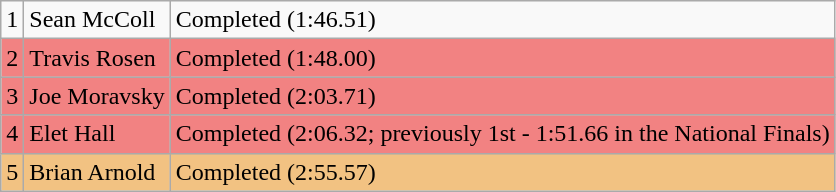<table class="wikitable sortable">
<tr>
<td>1</td>
<td>Sean McColl</td>
<td>Completed (1:46.51)</td>
</tr>
<tr style="background-color:#f28282">
<td>2</td>
<td>Travis Rosen</td>
<td>Completed (1:48.00)</td>
</tr>
<tr style="background-color:#f28282">
<td>3</td>
<td>Joe Moravsky</td>
<td>Completed (2:03.71)</td>
</tr>
<tr style="background-color:#f28282">
<td>4</td>
<td>Elet Hall</td>
<td>Completed (2:06.32; previously 1st - 1:51.66 in the National Finals)</td>
</tr>
<tr style="background-color:#f2c282">
<td>5</td>
<td>Brian Arnold</td>
<td>Completed (2:55.57)</td>
</tr>
</table>
